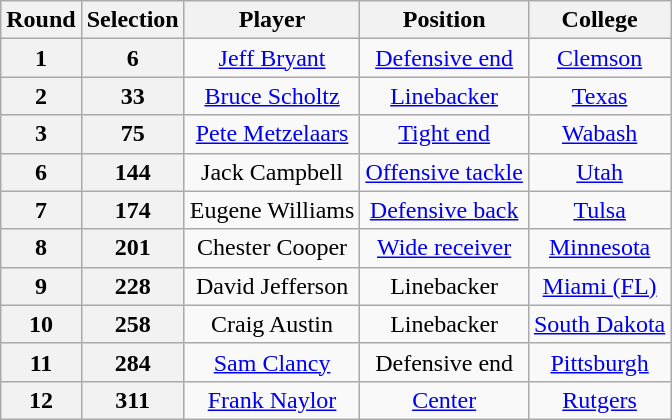<table class="wikitable" style="text-align:center">
<tr>
<th>Round</th>
<th>Selection</th>
<th>Player</th>
<th>Position</th>
<th>College</th>
</tr>
<tr>
<th>1</th>
<th>6</th>
<td><a href='#'>Jeff Bryant</a></td>
<td><a href='#'>Defensive end</a></td>
<td><a href='#'>Clemson</a></td>
</tr>
<tr>
<th>2</th>
<th>33</th>
<td><a href='#'>Bruce Scholtz</a></td>
<td><a href='#'>Linebacker</a></td>
<td><a href='#'>Texas</a></td>
</tr>
<tr>
<th>3</th>
<th>75</th>
<td><a href='#'>Pete Metzelaars</a></td>
<td><a href='#'>Tight end</a></td>
<td><a href='#'>Wabash</a></td>
</tr>
<tr>
<th>6</th>
<th>144</th>
<td>Jack Campbell</td>
<td><a href='#'>Offensive tackle</a></td>
<td><a href='#'>Utah</a></td>
</tr>
<tr>
<th>7</th>
<th>174</th>
<td>Eugene Williams</td>
<td><a href='#'>Defensive back</a></td>
<td><a href='#'>Tulsa</a></td>
</tr>
<tr>
<th>8</th>
<th>201</th>
<td>Chester Cooper</td>
<td><a href='#'>Wide receiver</a></td>
<td><a href='#'>Minnesota</a></td>
</tr>
<tr>
<th>9</th>
<th>228</th>
<td>David Jefferson</td>
<td>Linebacker</td>
<td><a href='#'>Miami (FL)</a></td>
</tr>
<tr>
<th>10</th>
<th>258</th>
<td>Craig Austin</td>
<td>Linebacker</td>
<td><a href='#'>South Dakota</a></td>
</tr>
<tr>
<th>11</th>
<th>284</th>
<td><a href='#'>Sam Clancy</a></td>
<td>Defensive end</td>
<td><a href='#'>Pittsburgh</a></td>
</tr>
<tr>
<th>12</th>
<th>311</th>
<td><a href='#'>Frank Naylor</a></td>
<td><a href='#'>Center</a></td>
<td><a href='#'>Rutgers</a></td>
</tr>
</table>
